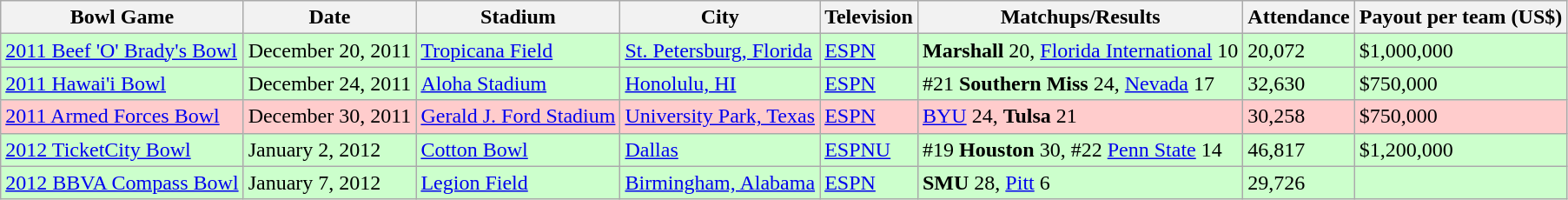<table class="wikitable">
<tr>
<th>Bowl Game</th>
<th>Date</th>
<th>Stadium</th>
<th>City</th>
<th>Television</th>
<th>Matchups/Results</th>
<th>Attendance</th>
<th>Payout per team (US$)</th>
</tr>
<tr bgcolor=#ccffcc>
<td><a href='#'>2011 Beef 'O' Brady's Bowl</a></td>
<td>December 20, 2011</td>
<td><a href='#'>Tropicana Field</a></td>
<td><a href='#'>St. Petersburg, Florida</a></td>
<td><a href='#'>ESPN</a></td>
<td><strong>Marshall</strong> 20, <a href='#'>Florida International</a> 10</td>
<td>20,072</td>
<td>$1,000,000</td>
</tr>
<tr bgcolor=#ccffcc>
<td><a href='#'>2011 Hawai'i Bowl</a></td>
<td>December 24, 2011</td>
<td><a href='#'>Aloha Stadium</a></td>
<td><a href='#'>Honolulu, HI</a></td>
<td><a href='#'>ESPN</a></td>
<td>#21 <strong>Southern Miss</strong> 24, <a href='#'>Nevada</a> 17</td>
<td>32,630</td>
<td>$750,000</td>
</tr>
<tr bgcolor=#ffcccc>
<td><a href='#'>2011 Armed Forces Bowl</a></td>
<td>December 30, 2011</td>
<td><a href='#'>Gerald J. Ford Stadium</a></td>
<td><a href='#'>University Park, Texas</a></td>
<td><a href='#'>ESPN</a></td>
<td><a href='#'>BYU</a> 24, <strong>Tulsa</strong> 21</td>
<td>30,258</td>
<td>$750,000</td>
</tr>
<tr bgcolor=#ccffcc>
<td><a href='#'>2012 TicketCity Bowl</a></td>
<td>January 2, 2012</td>
<td><a href='#'>Cotton Bowl</a></td>
<td><a href='#'>Dallas</a></td>
<td><a href='#'>ESPNU</a></td>
<td>#19 <strong>Houston</strong> 30, #22 <a href='#'>Penn State</a> 14</td>
<td>46,817</td>
<td>$1,200,000</td>
</tr>
<tr bgcolor=#ccffcc>
<td><a href='#'>2012 BBVA Compass Bowl</a></td>
<td>January 7, 2012</td>
<td><a href='#'>Legion Field</a></td>
<td><a href='#'>Birmingham, Alabama</a></td>
<td><a href='#'>ESPN</a></td>
<td><strong>SMU</strong> 28, <a href='#'>Pitt</a> 6</td>
<td>29,726</td>
<td></td>
</tr>
</table>
